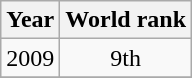<table class=wikitable>
<tr>
<th>Year</th>
<th>World rank</th>
</tr>
<tr>
<td>2009</td>
<td align="center">9th</td>
</tr>
<tr>
</tr>
</table>
